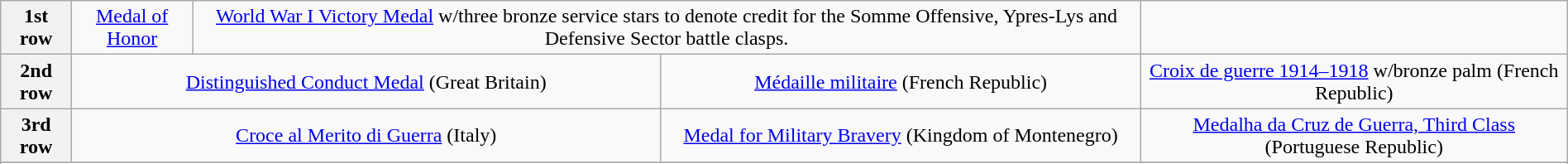<table class="wikitable" style="margin:1em auto; text-align:center;">
<tr>
<th>1st row</th>
<td colspan="2"><a href='#'>Medal of Honor</a></td>
<td colspan="2"><a href='#'>World War I Victory Medal</a> w/three bronze service stars to denote credit for the Somme Offensive, Ypres-Lys and Defensive Sector battle clasps.</td>
</tr>
<tr>
<th>2nd row</th>
<td colspan="3"><a href='#'>Distinguished Conduct Medal</a> (Great Britain)</td>
<td colspan="3"><a href='#'>Médaille militaire</a> (French Republic)</td>
<td colspan="3"><a href='#'>Croix de guerre 1914–1918</a> w/bronze palm (French Republic)</td>
</tr>
<tr>
<th>3rd row</th>
<td colspan="3"><a href='#'>Croce al Merito di Guerra</a> (Italy)</td>
<td colspan="3"><a href='#'>Medal for Military Bravery</a> (Kingdom of Montenegro)</td>
<td colspan="3"><a href='#'>Medalha da Cruz de Guerra, Third Class</a> (Portuguese Republic)</td>
</tr>
<tr>
</tr>
<tr>
</tr>
</table>
